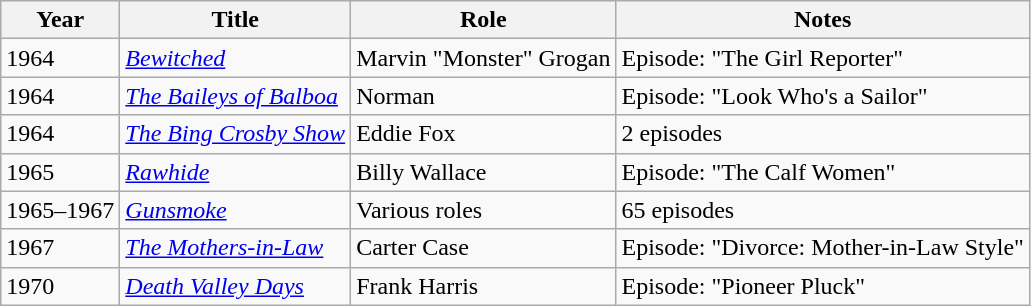<table class="wikitable sortable">
<tr>
<th>Year</th>
<th>Title</th>
<th>Role</th>
<th>Notes</th>
</tr>
<tr>
<td>1964</td>
<td><em><a href='#'>Bewitched</a></em></td>
<td>Marvin "Monster" Grogan</td>
<td>Episode: "The Girl Reporter"</td>
</tr>
<tr>
<td>1964</td>
<td><em><a href='#'>The Baileys of Balboa</a></em></td>
<td>Norman</td>
<td>Episode: "Look Who's a Sailor"</td>
</tr>
<tr>
<td>1964</td>
<td><a href='#'><em>The Bing Crosby Show</em></a></td>
<td>Eddie Fox</td>
<td>2 episodes</td>
</tr>
<tr>
<td>1965</td>
<td><a href='#'><em>Rawhide</em></a></td>
<td>Billy Wallace</td>
<td>Episode: "The Calf Women"</td>
</tr>
<tr>
<td>1965–1967</td>
<td><em><a href='#'>Gunsmoke</a></em></td>
<td>Various roles</td>
<td>65 episodes</td>
</tr>
<tr>
<td>1967</td>
<td><em><a href='#'>The Mothers-in-Law</a></em></td>
<td>Carter Case</td>
<td>Episode: "Divorce: Mother-in-Law Style"</td>
</tr>
<tr>
<td>1970</td>
<td><em><a href='#'>Death Valley Days</a></em></td>
<td>Frank Harris</td>
<td>Episode: "Pioneer Pluck"</td>
</tr>
</table>
